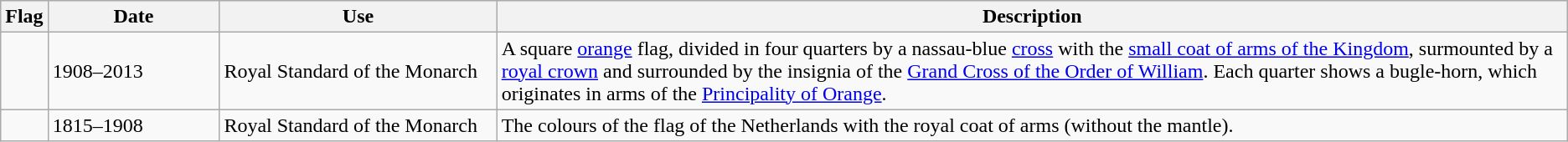<table class="wikitable">
<tr style="background:#efefef;">
<th>Flag</th>
<th style="width:150px;">Date</th>
<th style="width:250px;">Use</th>
<th style="width:1024px;">Description</th>
</tr>
<tr>
<td></td>
<td>1908–2013</td>
<td>Royal Standard of the Monarch</td>
<td>A square <a href='#'>orange</a> flag, divided in four quarters by a nassau-blue <a href='#'>cross</a> with the <a href='#'>small coat of arms of the Kingdom</a>, surmounted by a <a href='#'>royal crown</a> and surrounded by the insignia of the <a href='#'>Grand Cross of the Order of William</a>. Each quarter shows a bugle-horn, which originates in arms of the <a href='#'>Principality of Orange</a>.</td>
</tr>
<tr>
<td></td>
<td>1815–1908</td>
<td>Royal Standard of the Monarch</td>
<td>The colours of the flag of the Netherlands with the royal coat of arms (without the mantle).</td>
</tr>
</table>
